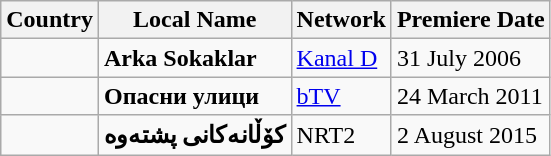<table class="wikitable">
<tr>
<th>Country</th>
<th>Local Name</th>
<th>Network</th>
<th>Premiere Date</th>
</tr>
<tr>
<td></td>
<td><strong>Arka Sokaklar</strong></td>
<td><a href='#'>Kanal D</a></td>
<td>31 July 2006</td>
</tr>
<tr>
<td></td>
<td><strong>Опасни улици</strong></td>
<td><a href='#'>bTV</a></td>
<td>24 March 2011</td>
</tr>
<tr>
<td></td>
<td><strong>كۆڵانه‌كانى پشته‌وه‌</strong></td>
<td>NRT2</td>
<td>2 August 2015</td>
</tr>
</table>
